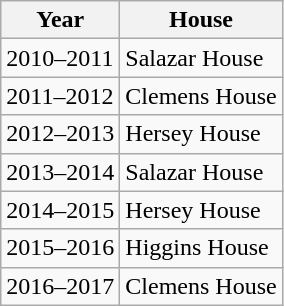<table class="wikitable">
<tr>
<th>Year</th>
<th>House</th>
</tr>
<tr>
<td>2010–2011</td>
<td>Salazar House</td>
</tr>
<tr>
<td>2011–2012</td>
<td>Clemens House</td>
</tr>
<tr>
<td>2012–2013</td>
<td>Hersey House</td>
</tr>
<tr>
<td>2013–2014</td>
<td>Salazar House</td>
</tr>
<tr>
<td>2014–2015</td>
<td>Hersey House</td>
</tr>
<tr>
<td>2015–2016</td>
<td>Higgins House</td>
</tr>
<tr>
<td>2016–2017</td>
<td>Clemens House</td>
</tr>
</table>
